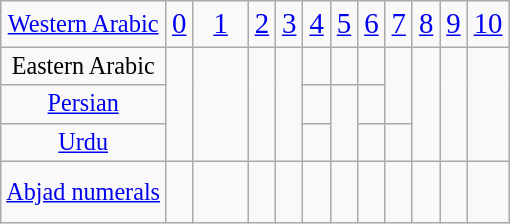<table class="wikitable nounderlines" style="text-align:center;line-height:normal">
<tr style="font-size:120%">
<td style="font-size:85%"><a href='#'>Western Arabic</a></td>
<td><a href='#'>0</a></td>
<td><a href='#'>1</a></td>
<td><a href='#'>2</a></td>
<td><a href='#'>3</a></td>
<td><a href='#'>4</a></td>
<td><a href='#'>5</a></td>
<td><a href='#'>6</a></td>
<td><a href='#'>7</a></td>
<td><a href='#'>8</a></td>
<td><a href='#'>9</a></td>
<td><a href='#'>10</a></td>
</tr>
<tr style="font-size:160%">
<td style="font-size:63%">Eastern Arabic</td>
<td rowspan="3"></td>
<td rowspan="3"></td>
<td rowspan="3"></td>
<td rowspan="3"></td>
<td></td>
<td></td>
<td></td>
<td rowspan="2"></td>
<td rowspan="3"></td>
<td rowspan="3"></td>
<td rowspan="3"></td>
</tr>
<tr style="font-size:160%">
<td style="font-size:63%"><a href='#'>Persian</a></td>
<td></td>
<td rowspan="2"></td>
<td></td>
</tr>
<tr style="font-size:160%">
<td style="font-size:63%"><a href='#'>Urdu</a></td>
<td></td>
<td></td>
<td></td>
</tr>
<tr style="font-size:160%">
<td style="font-size:63%"><a href='#'>Abjad numerals</a></td>
<td></td>
<td>    </td>
<td></td>
<td></td>
<td></td>
<td></td>
<td></td>
<td></td>
<td></td>
<td></td>
<td></td>
</tr>
</table>
